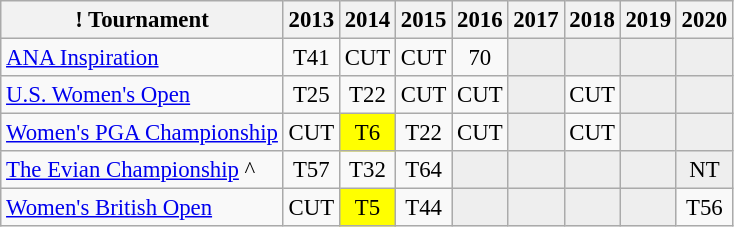<table class="wikitable" style="font-size:95%;text-align:center;">
<tr>
<th>! Tournament</th>
<th>2013</th>
<th>2014</th>
<th>2015</th>
<th>2016</th>
<th>2017</th>
<th>2018</th>
<th>2019</th>
<th>2020</th>
</tr>
<tr>
<td align=left><a href='#'>ANA Inspiration</a></td>
<td>T41</td>
<td>CUT</td>
<td>CUT</td>
<td>70</td>
<td style="background:#eeeeee;"></td>
<td style="background:#eeeeee;"></td>
<td style="background:#eeeeee;"></td>
<td style="background:#eeeeee;"></td>
</tr>
<tr>
<td align=left><a href='#'>U.S. Women's Open</a></td>
<td>T25</td>
<td>T22</td>
<td>CUT</td>
<td>CUT</td>
<td style="background:#eeeeee;"></td>
<td>CUT</td>
<td style="background:#eeeeee;"></td>
<td style="background:#eeeeee;"></td>
</tr>
<tr>
<td align=left><a href='#'>Women's PGA Championship</a></td>
<td>CUT</td>
<td style="background:yellow;">T6</td>
<td>T22</td>
<td>CUT</td>
<td style="background:#eeeeee;"></td>
<td>CUT</td>
<td style="background:#eeeeee;"></td>
<td style="background:#eeeeee;"></td>
</tr>
<tr>
<td align=left><a href='#'>The Evian Championship</a> ^</td>
<td>T57</td>
<td>T32</td>
<td>T64</td>
<td style="background:#eeeeee;"></td>
<td style="background:#eeeeee;"></td>
<td style="background:#eeeeee;"></td>
<td style="background:#eeeeee;"></td>
<td style="background:#eeeeee;">NT</td>
</tr>
<tr>
<td align=left><a href='#'>Women's British Open</a></td>
<td>CUT</td>
<td style="background:yellow;">T5</td>
<td>T44</td>
<td style="background:#eeeeee;"></td>
<td style="background:#eeeeee;"></td>
<td style="background:#eeeeee;"></td>
<td style="background:#eeeeee;"></td>
<td>T56</td>
</tr>
</table>
